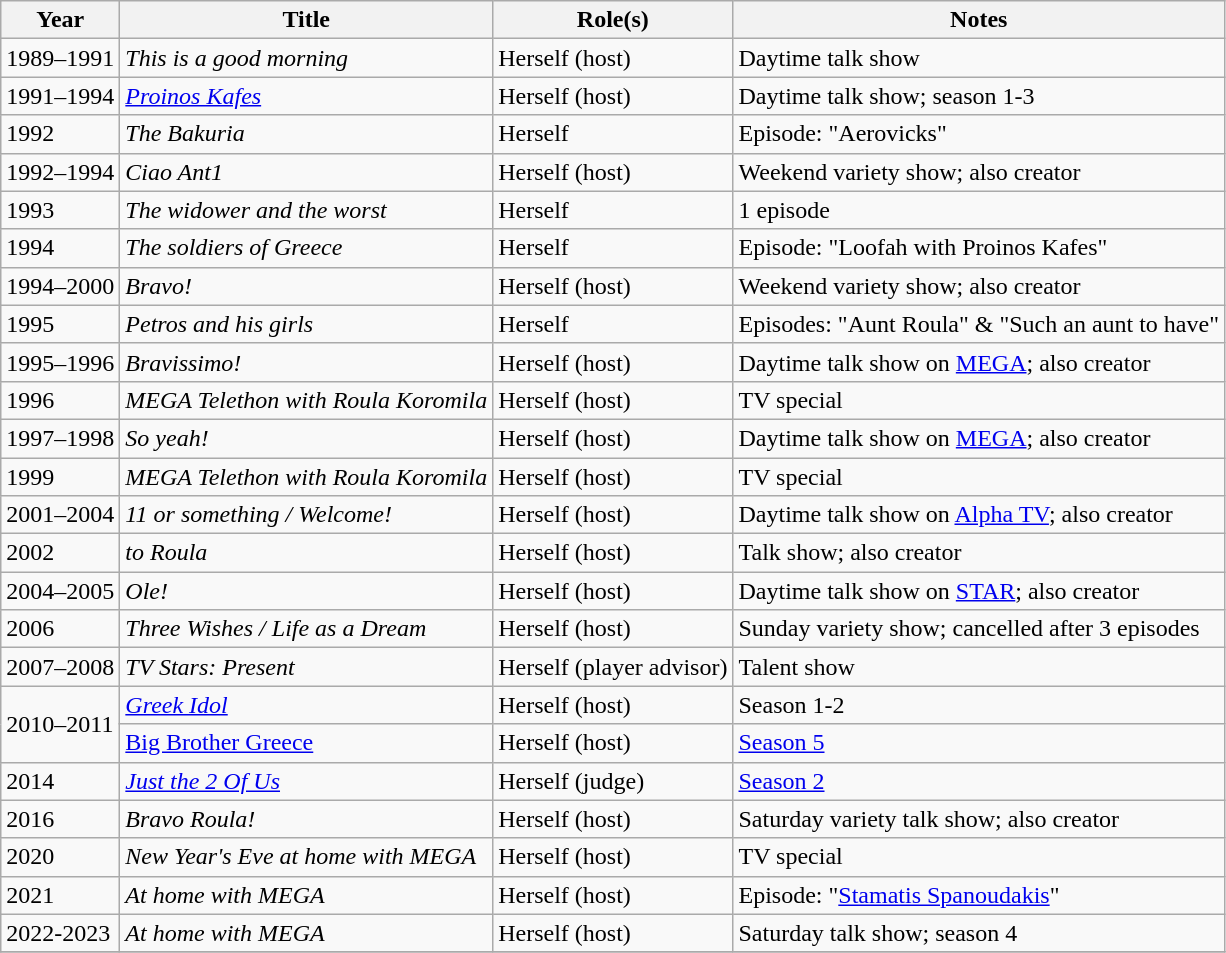<table class="wikitable sortable">
<tr>
<th>Year</th>
<th>Title</th>
<th>Role(s)</th>
<th>Notes</th>
</tr>
<tr>
<td>1989–1991</td>
<td><em>This is a good morning</em></td>
<td>Herself (host)</td>
<td>Daytime talk show</td>
</tr>
<tr>
<td>1991–1994</td>
<td><em><a href='#'>Proinos Kafes</a></em></td>
<td>Herself (host)</td>
<td>Daytime talk show; season 1-3</td>
</tr>
<tr>
<td>1992</td>
<td><em>The Bakuria</em></td>
<td>Herself</td>
<td>Episode: "Aerovicks"</td>
</tr>
<tr>
<td>1992–1994</td>
<td><em>Ciao Ant1</em></td>
<td>Herself (host)</td>
<td>Weekend variety show; also creator</td>
</tr>
<tr>
<td>1993</td>
<td><em>The widower and the worst</em></td>
<td>Herself</td>
<td>1 episode</td>
</tr>
<tr>
<td>1994</td>
<td><em>The soldiers of Greece</em></td>
<td>Herself</td>
<td>Episode: "Loofah with Proinos Kafes"</td>
</tr>
<tr>
<td>1994–2000</td>
<td><em>Bravo!</em></td>
<td>Herself (host)</td>
<td>Weekend variety show; also creator</td>
</tr>
<tr>
<td>1995</td>
<td><em>Petros and his girls</em></td>
<td>Herself</td>
<td>Episodes: "Aunt Roula" & "Such an aunt to have"</td>
</tr>
<tr>
<td>1995–1996</td>
<td><em>Bravissimo!</em></td>
<td>Herself (host)</td>
<td>Daytime talk show on <a href='#'>MEGA</a>; also creator</td>
</tr>
<tr>
<td>1996</td>
<td><em>MEGA Telethon with Roula Koromila</em></td>
<td>Herself (host)</td>
<td>TV special</td>
</tr>
<tr>
<td>1997–1998</td>
<td><em>So yeah!</em></td>
<td>Herself (host)</td>
<td>Daytime talk show on <a href='#'>MEGA</a>; also creator</td>
</tr>
<tr>
<td>1999</td>
<td><em>MEGA Telethon with Roula Koromila</em></td>
<td>Herself (host)</td>
<td>TV special</td>
</tr>
<tr>
<td>2001–2004</td>
<td><em>11 or something / Welcome!</em></td>
<td>Herself (host)</td>
<td>Daytime talk show on <a href='#'>Alpha TV</a>; also creator</td>
</tr>
<tr>
<td>2002</td>
<td><em>to Roula</em></td>
<td>Herself (host)</td>
<td>Talk show; also creator</td>
</tr>
<tr>
<td>2004–2005</td>
<td><em>Ole!</em></td>
<td>Herself (host)</td>
<td>Daytime talk show on <a href='#'>STAR</a>; also creator</td>
</tr>
<tr>
<td>2006</td>
<td><em>Three Wishes / Life as a Dream</em></td>
<td>Herself (host)</td>
<td>Sunday variety show; cancelled after 3 episodes</td>
</tr>
<tr>
<td>2007–2008</td>
<td><em>TV Stars: Present</em></td>
<td>Herself (player advisor)</td>
<td>Talent show</td>
</tr>
<tr>
<td rowspan="2">2010–2011</td>
<td><em><a href='#'>Greek Idol</a></em></td>
<td>Herself (host)</td>
<td>Season 1-2</td>
</tr>
<tr>
<td><a href='#'>Big Brother Greece</a></td>
<td>Herself (host)</td>
<td><a href='#'>Season 5</a></td>
</tr>
<tr>
<td>2014</td>
<td><em><a href='#'>Just the 2 Of Us</a></em></td>
<td>Herself (judge)</td>
<td><a href='#'>Season 2</a></td>
</tr>
<tr>
<td>2016</td>
<td><em>Bravo Roula!</em></td>
<td>Herself (host)</td>
<td>Saturday variety talk show; also creator</td>
</tr>
<tr>
<td>2020</td>
<td><em>New Year's Eve at home with MEGA</em></td>
<td>Herself (host)</td>
<td>TV special</td>
</tr>
<tr>
<td>2021</td>
<td><em>At home with MEGA</em></td>
<td>Herself (host)</td>
<td>Episode: "<a href='#'>Stamatis Spanoudakis</a>"</td>
</tr>
<tr>
<td>2022-2023</td>
<td><em>At home with MEGA</em></td>
<td>Herself (host)</td>
<td>Saturday talk show; season 4</td>
</tr>
<tr>
</tr>
</table>
